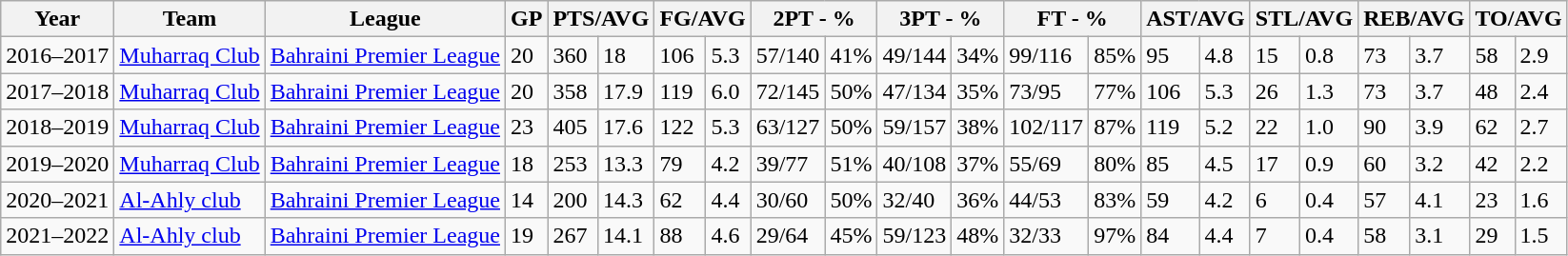<table class="wikitable">
<tr>
<th>Year</th>
<th>Team</th>
<th>League</th>
<th>GP</th>
<th colspan="2">PTS/AVG</th>
<th colspan="2">FG/AVG</th>
<th colspan="2">2PT - %</th>
<th colspan="2">3PT - %</th>
<th colspan="2">FT - %</th>
<th colspan="2">AST/AVG</th>
<th colspan="2">STL/AVG</th>
<th colspan="2">REB/AVG</th>
<th colspan="2">TO/AVG</th>
</tr>
<tr>
<td>2016–2017</td>
<td><a href='#'>Muharraq Club</a></td>
<td><a href='#'>Bahraini Premier League</a></td>
<td>20</td>
<td>360</td>
<td>18</td>
<td>106</td>
<td>5.3</td>
<td>57/140</td>
<td>41%</td>
<td>49/144</td>
<td>34%</td>
<td>99/116</td>
<td>85%</td>
<td>95</td>
<td>4.8</td>
<td>15</td>
<td>0.8</td>
<td>73</td>
<td>3.7</td>
<td>58</td>
<td>2.9</td>
</tr>
<tr>
<td>2017–2018</td>
<td><a href='#'>Muharraq Club</a></td>
<td><a href='#'>Bahraini Premier League</a></td>
<td>20</td>
<td>358</td>
<td>17.9</td>
<td>119</td>
<td>6.0</td>
<td>72/145</td>
<td>50%</td>
<td>47/134</td>
<td>35%</td>
<td>73/95</td>
<td>77%</td>
<td>106</td>
<td>5.3</td>
<td>26</td>
<td>1.3</td>
<td>73</td>
<td>3.7</td>
<td>48</td>
<td>2.4</td>
</tr>
<tr>
<td>2018–2019</td>
<td><a href='#'>Muharraq Club</a></td>
<td><a href='#'>Bahraini Premier League</a></td>
<td>23</td>
<td>405</td>
<td>17.6</td>
<td>122</td>
<td>5.3</td>
<td>63/127</td>
<td>50%</td>
<td>59/157</td>
<td>38%</td>
<td>102/117</td>
<td>87%</td>
<td>119</td>
<td>5.2</td>
<td>22</td>
<td>1.0</td>
<td>90</td>
<td>3.9</td>
<td>62</td>
<td>2.7</td>
</tr>
<tr>
<td>2019–2020</td>
<td><a href='#'>Muharraq Club</a></td>
<td><a href='#'>Bahraini Premier League</a></td>
<td>18</td>
<td>253</td>
<td>13.3</td>
<td>79</td>
<td>4.2</td>
<td>39/77</td>
<td>51%</td>
<td>40/108</td>
<td>37%</td>
<td>55/69</td>
<td>80%</td>
<td>85</td>
<td>4.5</td>
<td>17</td>
<td>0.9</td>
<td>60</td>
<td>3.2</td>
<td>42</td>
<td>2.2</td>
</tr>
<tr>
<td>2020–2021</td>
<td><a href='#'>Al-Ahly club</a></td>
<td><a href='#'>Bahraini Premier League</a></td>
<td>14</td>
<td>200</td>
<td>14.3</td>
<td>62</td>
<td>4.4</td>
<td>30/60</td>
<td>50%</td>
<td>32/40</td>
<td>36%</td>
<td>44/53</td>
<td>83%</td>
<td>59</td>
<td>4.2</td>
<td>6</td>
<td>0.4</td>
<td>57</td>
<td>4.1</td>
<td>23</td>
<td>1.6</td>
</tr>
<tr>
<td>2021–2022</td>
<td><a href='#'>Al-Ahly club</a></td>
<td><a href='#'>Bahraini Premier League</a></td>
<td>19</td>
<td>267</td>
<td>14.1</td>
<td>88</td>
<td>4.6</td>
<td>29/64</td>
<td>45%</td>
<td>59/123</td>
<td>48%</td>
<td>32/33</td>
<td>97%</td>
<td>84</td>
<td>4.4</td>
<td>7</td>
<td>0.4</td>
<td>58</td>
<td>3.1</td>
<td>29</td>
<td>1.5</td>
</tr>
</table>
